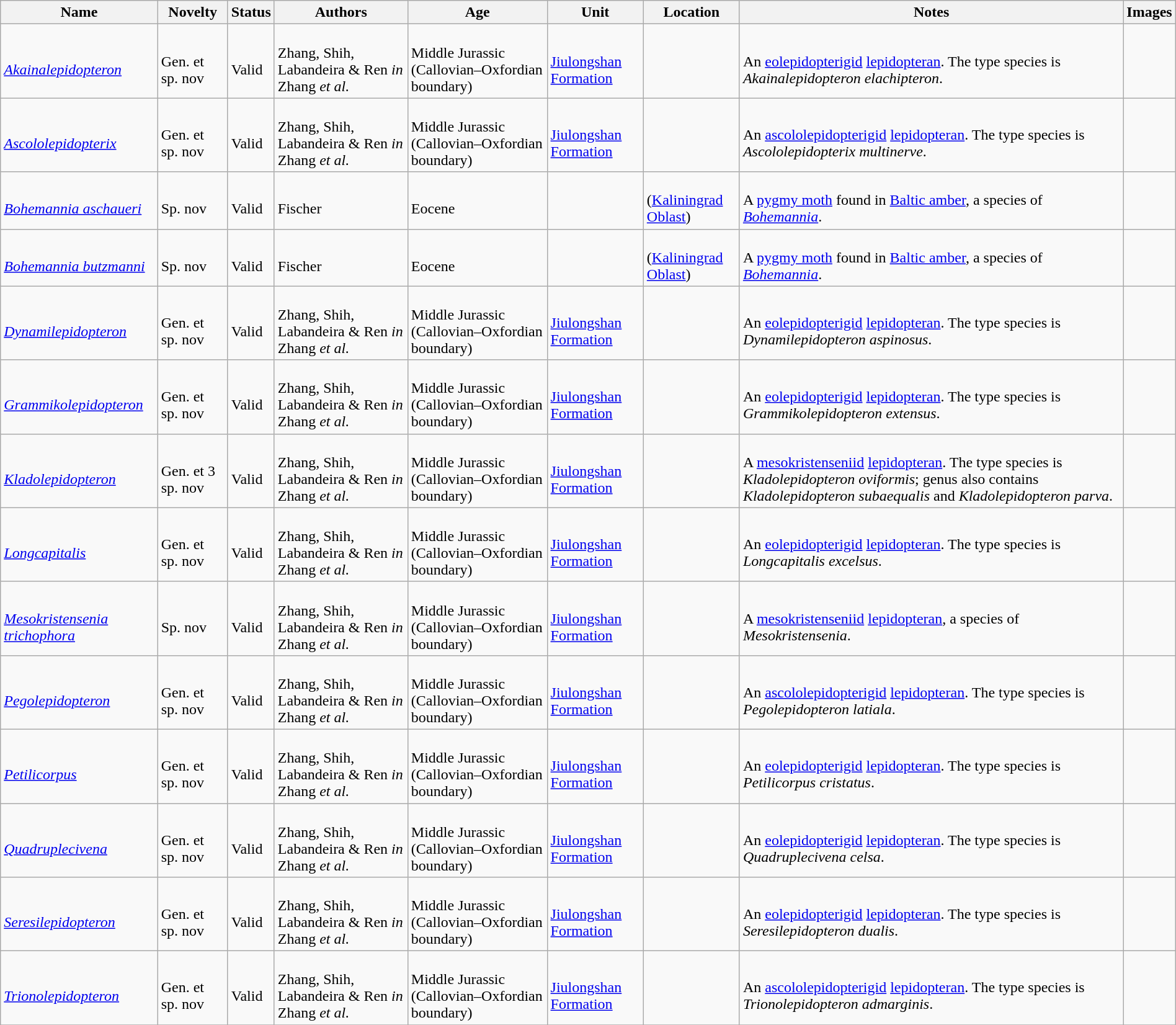<table class="wikitable sortable" align="center" width="100%">
<tr>
<th>Name</th>
<th>Novelty</th>
<th>Status</th>
<th>Authors</th>
<th>Age</th>
<th>Unit</th>
<th>Location</th>
<th>Notes</th>
<th>Images</th>
</tr>
<tr>
<td><br><em><a href='#'>Akainalepidopteron</a></em></td>
<td><br>Gen. et sp. nov</td>
<td><br>Valid</td>
<td><br>Zhang, Shih, Labandeira & Ren <em>in</em> Zhang <em>et al.</em></td>
<td><br>Middle Jurassic (Callovian–Oxfordian boundary)</td>
<td><br><a href='#'>Jiulongshan Formation</a></td>
<td><br></td>
<td><br>An <a href='#'>eolepidopterigid</a> <a href='#'>lepidopteran</a>. The type species is <em>Akainalepidopteron elachipteron</em>.</td>
<td></td>
</tr>
<tr>
<td><br><em><a href='#'>Ascololepidopterix</a></em></td>
<td><br>Gen. et sp. nov</td>
<td><br>Valid</td>
<td><br>Zhang, Shih, Labandeira & Ren <em>in</em> Zhang <em>et al.</em></td>
<td><br>Middle Jurassic (Callovian–Oxfordian boundary)</td>
<td><br><a href='#'>Jiulongshan Formation</a></td>
<td><br></td>
<td><br>An <a href='#'>ascololepidopterigid</a> <a href='#'>lepidopteran</a>. The type species is <em>Ascololepidopterix multinerve</em>.</td>
<td></td>
</tr>
<tr>
<td><br><em><a href='#'>Bohemannia aschaueri</a></em></td>
<td><br>Sp. nov</td>
<td><br>Valid</td>
<td><br>Fischer</td>
<td><br>Eocene</td>
<td></td>
<td><br> (<a href='#'>Kaliningrad Oblast</a>)</td>
<td><br>A <a href='#'>pygmy moth</a> found in <a href='#'>Baltic amber</a>, a species of <em><a href='#'>Bohemannia</a></em>.</td>
<td></td>
</tr>
<tr>
<td><br><em><a href='#'>Bohemannia butzmanni</a></em></td>
<td><br>Sp. nov</td>
<td><br>Valid</td>
<td><br>Fischer</td>
<td><br>Eocene</td>
<td></td>
<td><br> (<a href='#'>Kaliningrad Oblast</a>)</td>
<td><br>A <a href='#'>pygmy moth</a> found in <a href='#'>Baltic amber</a>, a species of <em><a href='#'>Bohemannia</a></em>.</td>
<td></td>
</tr>
<tr>
<td><br><em><a href='#'>Dynamilepidopteron</a></em></td>
<td><br>Gen. et sp. nov</td>
<td><br>Valid</td>
<td><br>Zhang, Shih, Labandeira & Ren <em>in</em> Zhang <em>et al.</em></td>
<td><br>Middle Jurassic (Callovian–Oxfordian boundary)</td>
<td><br><a href='#'>Jiulongshan Formation</a></td>
<td><br></td>
<td><br>An <a href='#'>eolepidopterigid</a> <a href='#'>lepidopteran</a>. The type species is <em>Dynamilepidopteron aspinosus</em>.</td>
<td></td>
</tr>
<tr>
<td><br><em><a href='#'>Grammikolepidopteron</a></em></td>
<td><br>Gen. et sp. nov</td>
<td><br>Valid</td>
<td><br>Zhang, Shih, Labandeira & Ren <em>in</em> Zhang <em>et al.</em></td>
<td><br>Middle Jurassic (Callovian–Oxfordian boundary)</td>
<td><br><a href='#'>Jiulongshan Formation</a></td>
<td><br></td>
<td><br>An <a href='#'>eolepidopterigid</a> <a href='#'>lepidopteran</a>. The type species is <em>Grammikolepidopteron extensus</em>.</td>
<td></td>
</tr>
<tr>
<td><br><em><a href='#'>Kladolepidopteron</a></em></td>
<td><br>Gen. et 3 sp. nov</td>
<td><br>Valid</td>
<td><br>Zhang, Shih, Labandeira & Ren <em>in</em> Zhang <em>et al.</em></td>
<td><br>Middle Jurassic (Callovian–Oxfordian boundary)</td>
<td><br><a href='#'>Jiulongshan Formation</a></td>
<td><br></td>
<td><br>A <a href='#'>mesokristenseniid</a> <a href='#'>lepidopteran</a>. The type species is <em>Kladolepidopteron oviformis</em>; genus also contains <em>Kladolepidopteron subaequalis</em> and <em>Kladolepidopteron parva</em>.</td>
<td></td>
</tr>
<tr>
<td><br><em><a href='#'>Longcapitalis</a></em></td>
<td><br>Gen. et sp. nov</td>
<td><br>Valid</td>
<td><br>Zhang, Shih, Labandeira & Ren <em>in</em> Zhang <em>et al.</em></td>
<td><br>Middle Jurassic (Callovian–Oxfordian boundary)</td>
<td><br><a href='#'>Jiulongshan Formation</a></td>
<td><br></td>
<td><br>An <a href='#'>eolepidopterigid</a> <a href='#'>lepidopteran</a>. The type species is <em>Longcapitalis excelsus</em>.</td>
<td></td>
</tr>
<tr>
<td><br><em><a href='#'>Mesokristensenia trichophora</a></em></td>
<td><br>Sp. nov</td>
<td><br>Valid</td>
<td><br>Zhang, Shih, Labandeira & Ren <em>in</em> Zhang <em>et al.</em></td>
<td><br>Middle Jurassic (Callovian–Oxfordian boundary)</td>
<td><br><a href='#'>Jiulongshan Formation</a></td>
<td><br></td>
<td><br>A <a href='#'>mesokristenseniid</a> <a href='#'>lepidopteran</a>, a species of <em>Mesokristensenia</em>.</td>
<td></td>
</tr>
<tr>
<td><br><em><a href='#'>Pegolepidopteron</a></em></td>
<td><br>Gen. et sp. nov</td>
<td><br>Valid</td>
<td><br>Zhang, Shih, Labandeira & Ren <em>in</em> Zhang <em>et al.</em></td>
<td><br>Middle Jurassic (Callovian–Oxfordian boundary)</td>
<td><br><a href='#'>Jiulongshan Formation</a></td>
<td><br></td>
<td><br>An <a href='#'>ascololepidopterigid</a> <a href='#'>lepidopteran</a>. The type species is <em>Pegolepidopteron latiala</em>.</td>
<td></td>
</tr>
<tr>
<td><br><em><a href='#'>Petilicorpus</a></em></td>
<td><br>Gen. et sp. nov</td>
<td><br>Valid</td>
<td><br>Zhang, Shih, Labandeira & Ren <em>in</em> Zhang <em>et al.</em></td>
<td><br>Middle Jurassic (Callovian–Oxfordian boundary)</td>
<td><br><a href='#'>Jiulongshan Formation</a></td>
<td><br></td>
<td><br>An <a href='#'>eolepidopterigid</a> <a href='#'>lepidopteran</a>. The type species is <em>Petilicorpus cristatus</em>.</td>
<td></td>
</tr>
<tr>
<td><br><em><a href='#'>Quadruplecivena</a></em></td>
<td><br>Gen. et sp. nov</td>
<td><br>Valid</td>
<td><br>Zhang, Shih, Labandeira & Ren <em>in</em> Zhang <em>et al.</em></td>
<td><br>Middle Jurassic (Callovian–Oxfordian boundary)</td>
<td><br><a href='#'>Jiulongshan Formation</a></td>
<td><br></td>
<td><br>An <a href='#'>eolepidopterigid</a> <a href='#'>lepidopteran</a>. The type species is <em>Quadruplecivena celsa</em>.</td>
<td></td>
</tr>
<tr>
<td><br><em><a href='#'>Seresilepidopteron</a></em></td>
<td><br>Gen. et sp. nov</td>
<td><br>Valid</td>
<td><br>Zhang, Shih, Labandeira & Ren <em>in</em> Zhang <em>et al.</em></td>
<td><br>Middle Jurassic (Callovian–Oxfordian boundary)</td>
<td><br><a href='#'>Jiulongshan Formation</a></td>
<td><br></td>
<td><br>An <a href='#'>eolepidopterigid</a> <a href='#'>lepidopteran</a>. The type species is <em>Seresilepidopteron dualis</em>.</td>
<td></td>
</tr>
<tr>
<td><br><em><a href='#'>Trionolepidopteron</a></em></td>
<td><br>Gen. et sp. nov</td>
<td><br>Valid</td>
<td><br>Zhang, Shih, Labandeira & Ren <em>in</em> Zhang <em>et al.</em></td>
<td><br>Middle Jurassic (Callovian–Oxfordian boundary)</td>
<td><br><a href='#'>Jiulongshan Formation</a></td>
<td><br></td>
<td><br>An <a href='#'>ascololepidopterigid</a> <a href='#'>lepidopteran</a>. The type species is <em>Trionolepidopteron admarginis</em>.</td>
<td></td>
</tr>
<tr>
</tr>
</table>
